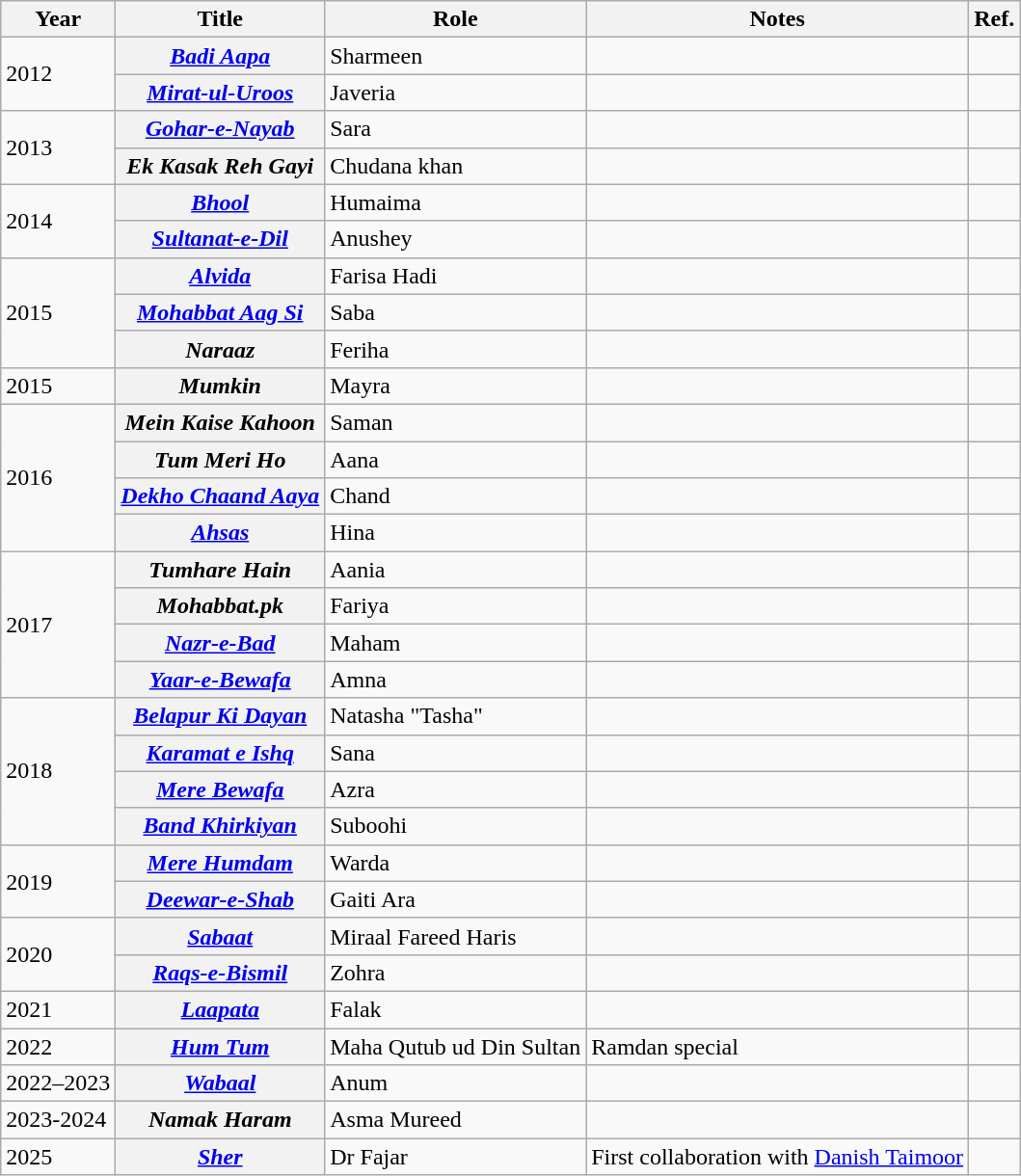<table class="wikitable sortable plainrowheaders">
<tr style="text-align:center;">
<th scope="col">Year</th>
<th scope="col">Title</th>
<th scope="col">Role</th>
<th scope="col" class="unsortable">Notes</th>
<th scope="col" class="unsortable">Ref.</th>
</tr>
<tr>
<td rowspan="2">2012</td>
<th scope="row"><em><a href='#'>Badi Aapa</a></em></th>
<td>Sharmeen</td>
<td></td>
<td></td>
</tr>
<tr>
<th scope="row"><em><a href='#'>Mirat-ul-Uroos</a></em></th>
<td>Javeria</td>
<td></td>
<td></td>
</tr>
<tr>
<td rowspan="2">2013</td>
<th scope="row"><em><a href='#'>Gohar-e-Nayab</a></em></th>
<td>Sara</td>
<td></td>
<td></td>
</tr>
<tr>
<th scope="row"><em>Ek Kasak Reh Gayi</em></th>
<td>Chudana khan</td>
<td></td>
<td></td>
</tr>
<tr>
<td rowspan=2>2014</td>
<th scope="row"><em><a href='#'>Bhool</a></em></th>
<td>Humaima</td>
<td></td>
<td></td>
</tr>
<tr>
<th scope="row"><em><a href='#'>Sultanat-e-Dil</a></em></th>
<td>Anushey</td>
<td></td>
<td></td>
</tr>
<tr>
<td rowspan="3">2015</td>
<th scope="row"><em><a href='#'>Alvida</a></em></th>
<td>Farisa Hadi</td>
<td></td>
<td></td>
</tr>
<tr>
<th scope="row"><em><a href='#'>Mohabbat Aag Si</a></em></th>
<td>Saba</td>
<td></td>
<td></td>
</tr>
<tr>
<th scope="row"><em>Naraaz</em></th>
<td>Feriha</td>
<td></td>
<td></td>
</tr>
<tr>
<td>2015</td>
<th scope="row"><em>Mumkin</em></th>
<td>Mayra</td>
<td></td>
<td></td>
</tr>
<tr>
<td rowspan="4">2016</td>
<th scope="row"><em>Mein Kaise Kahoon</em></th>
<td>Saman</td>
<td></td>
<td></td>
</tr>
<tr>
<th scope="row"><em>Tum Meri Ho</em></th>
<td>Aana</td>
<td></td>
<td></td>
</tr>
<tr>
<th scope="row"><em><a href='#'>Dekho Chaand Aaya</a></em></th>
<td>Chand</td>
<td></td>
<td></td>
</tr>
<tr>
<th scope="row"><em><a href='#'>Ahsas</a></em></th>
<td>Hina</td>
<td></td>
<td></td>
</tr>
<tr>
<td rowspan="4">2017</td>
<th scope="row"><em>Tumhare Hain</em></th>
<td>Aania</td>
<td></td>
<td></td>
</tr>
<tr>
<th scope="row"><em>Mohabbat.pk</em></th>
<td>Fariya</td>
<td></td>
<td></td>
</tr>
<tr>
<th scope="row"><em><a href='#'>Nazr-e-Bad</a></em></th>
<td>Maham</td>
<td></td>
<td></td>
</tr>
<tr>
<th scope="row"><em><a href='#'>Yaar-e-Bewafa</a></em></th>
<td>Amna</td>
<td></td>
<td></td>
</tr>
<tr>
<td rowspan="4">2018</td>
<th scope="row"><em><a href='#'>Belapur Ki Dayan</a></em></th>
<td>Natasha "Tasha"</td>
<td></td>
<td></td>
</tr>
<tr>
<th scope="row"><em><a href='#'>Karamat e Ishq</a></em></th>
<td>Sana</td>
<td></td>
<td></td>
</tr>
<tr>
<th scope="row"><em><a href='#'>Mere Bewafa</a></em></th>
<td>Azra</td>
<td></td>
<td></td>
</tr>
<tr>
<th scope="row"><em><a href='#'>Band Khirkiyan</a></em></th>
<td>Suboohi</td>
<td></td>
<td></td>
</tr>
<tr>
<td rowspan="2">2019</td>
<th scope="row"><em><a href='#'>Mere Humdam</a></em></th>
<td>Warda</td>
<td></td>
<td></td>
</tr>
<tr>
<th scope="row"><em><a href='#'>Deewar-e-Shab</a></em></th>
<td>Gaiti Ara</td>
<td></td>
<td></td>
</tr>
<tr>
<td rowspan="2">2020</td>
<th scope="row"><em><a href='#'>Sabaat</a></em></th>
<td>Miraal Fareed Haris</td>
<td></td>
<td></td>
</tr>
<tr>
<th scope="row"><em><a href='#'>Raqs-e-Bismil</a></em></th>
<td>Zohra</td>
<td></td>
<td></td>
</tr>
<tr>
<td>2021</td>
<th scope="row"><em><a href='#'>Laapata</a></em></th>
<td>Falak</td>
<td></td>
<td></td>
</tr>
<tr>
<td>2022</td>
<th scope="row"><em><a href='#'>Hum Tum</a></em></th>
<td>Maha Qutub ud Din Sultan</td>
<td>Ramdan special</td>
<td></td>
</tr>
<tr>
<td>2022–2023</td>
<th scope="row"><em><a href='#'>Wabaal</a></em></th>
<td>Anum</td>
<td></td>
<td></td>
</tr>
<tr>
<td>2023-2024</td>
<th scope="row"><em>Namak Haram</em></th>
<td>Asma Mureed</td>
<td></td>
<td></td>
</tr>
<tr>
<td>2025</td>
<th scope="row"><em><a href='#'>Sher</a></em></th>
<td>Dr Fajar</td>
<td>First collaboration with <a href='#'>Danish Taimoor</a></td>
<td></td>
</tr>
</table>
